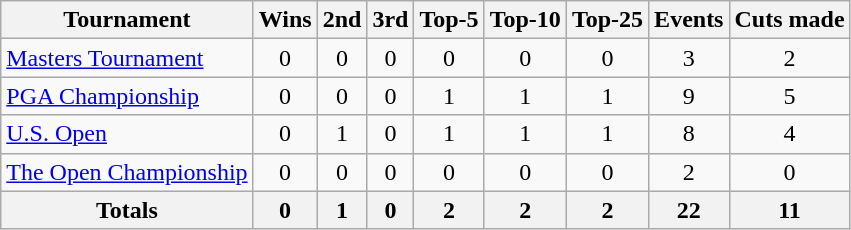<table class=wikitable style=text-align:center>
<tr>
<th>Tournament</th>
<th>Wins</th>
<th>2nd</th>
<th>3rd</th>
<th>Top-5</th>
<th>Top-10</th>
<th>Top-25</th>
<th>Events</th>
<th>Cuts made</th>
</tr>
<tr>
<td align=left><a href='#'>Masters Tournament</a></td>
<td>0</td>
<td>0</td>
<td>0</td>
<td>0</td>
<td>0</td>
<td>0</td>
<td>3</td>
<td>2</td>
</tr>
<tr>
<td align=left><a href='#'>PGA Championship</a></td>
<td>0</td>
<td>0</td>
<td>0</td>
<td>1</td>
<td>1</td>
<td>1</td>
<td>9</td>
<td>5</td>
</tr>
<tr>
<td align=left><a href='#'>U.S. Open</a></td>
<td>0</td>
<td>1</td>
<td>0</td>
<td>1</td>
<td>1</td>
<td>1</td>
<td>8</td>
<td>4</td>
</tr>
<tr>
<td align=left><a href='#'>The Open Championship</a></td>
<td>0</td>
<td>0</td>
<td>0</td>
<td>0</td>
<td>0</td>
<td>0</td>
<td>2</td>
<td>0</td>
</tr>
<tr>
<th>Totals</th>
<th>0</th>
<th>1</th>
<th>0</th>
<th>2</th>
<th>2</th>
<th>2</th>
<th>22</th>
<th>11</th>
</tr>
</table>
